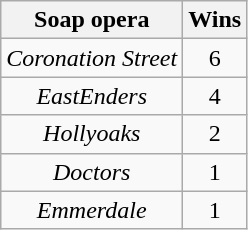<table class="wikitable" style="text-align: center;">
<tr>
<th scope="col">Soap opera</th>
<th scope="col">Wins</th>
</tr>
<tr>
<td><em>Coronation Street</em></td>
<td>6</td>
</tr>
<tr>
<td><em>EastEnders</em></td>
<td>4</td>
</tr>
<tr>
<td><em>Hollyoaks</em></td>
<td>2</td>
</tr>
<tr>
<td><em>Doctors</em></td>
<td>1</td>
</tr>
<tr>
<td><em>Emmerdale</em></td>
<td>1</td>
</tr>
</table>
